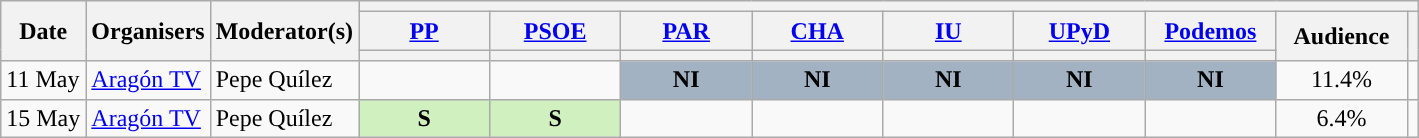<table class="wikitable" style="text-align:center;">
<tr>
<th rowspan="3">Date</th>
<th rowspan="3">Organisers</th>
<th rowspan="3">Moderator(s)</th>
<th colspan="9">      </th>
</tr>
<tr>
<th scope="col" style="width:5em;"><a href='#'>PP</a></th>
<th scope="col" style="width:5em;"><a href='#'>PSOE</a></th>
<th scope="col" style="width:5em;"><a href='#'>PAR</a></th>
<th scope="col" style="width:5em;"><a href='#'>CHA</a></th>
<th scope="col" style="width:5em;"><a href='#'>IU</a></th>
<th scope="col" style="width:5em;"><a href='#'>UPyD</a></th>
<th scope="col" style="width:5em;"><a href='#'>Podemos</a></th>
<th rowspan="2" scope="col" style="width:5em;">Audience</th>
<th rowspan="2"></th>
</tr>
<tr>
<th style="color:inherit;background:"></th>
<th style="color:inherit;background:"></th>
<th style="color:inherit;background:"></th>
<th style="color:inherit;background:"></th>
<th style="color:inherit;background:"></th>
<th style="color:inherit;background:"></th>
<th style="color:inherit;background:"></th>
</tr>
<tr>
<td style="white-space:nowrap; text-align:left;">11 May</td>
<td style="white-space:nowrap; text-align:left;"><a href='#'>Aragón TV</a></td>
<td style="white-space:nowrap; text-align:left;">Pepe Quílez</td>
<td></td>
<td></td>
<td style="background:#A2B2C2;"><strong>NI</strong></td>
<td style="background:#A2B2C2;"><strong>NI</strong></td>
<td style="background:#A2B2C2;"><strong>NI</strong></td>
<td style="background:#A2B2C2;"><strong>NI</strong></td>
<td style="background:#A2B2C2;"><strong>NI</strong></td>
<td>11.4%<br></td>
<td><br></td>
</tr>
<tr>
<td style="white-space:nowrap; text-align:left;">15 May</td>
<td style="white-space:nowrap; text-align:left;"><a href='#'>Aragón TV</a></td>
<td style="white-space:nowrap; text-align:left;">Pepe Quílez</td>
<td style="background:#D0F0C0;"><strong>S</strong><br></td>
<td style="background:#D0F0C0;"><strong>S</strong><br></td>
<td></td>
<td></td>
<td></td>
<td></td>
<td></td>
<td>6.4%<br></td>
<td><br></td>
</tr>
</table>
